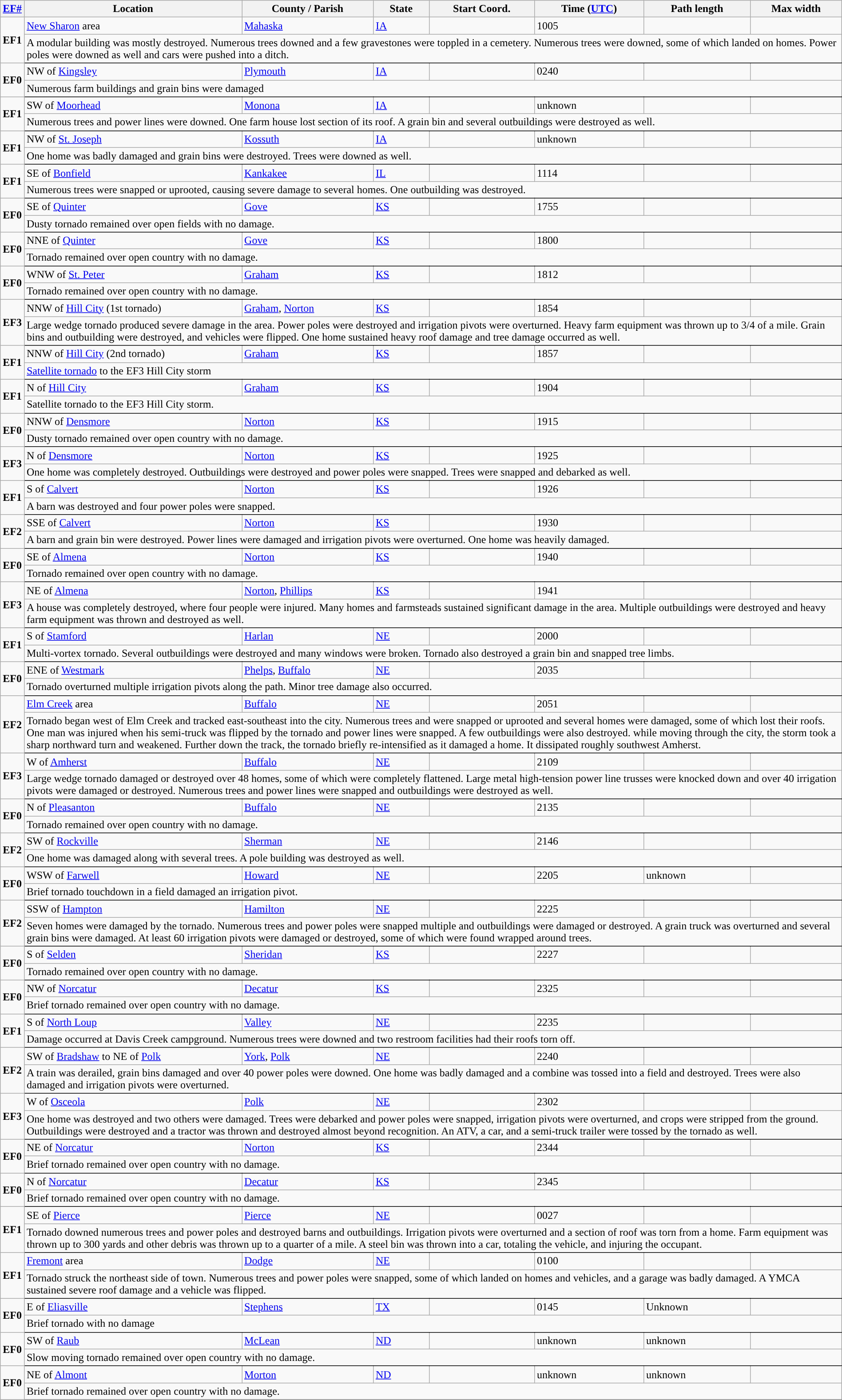<table class="wikitable sortable" style="width:100%;">
<tr>
<th scope="col" width="2%" align="center"><a href='#'>EF#</a></th>
<th scope="col" align="center" class="unsortable">Location</th>
<th scope="col" align="center" class="unsortable">County / Parish</th>
<th scope="col" align="center">State</th>
<th scope="col" align="center" data-sort-type="number">Start Coord.</th>
<th scope="col" align="center" data-sort-type="number">Time (<a href='#'>UTC</a>)</th>
<th scope="col" align="center" data-sort-type="number">Path length</th>
<th scope="col" align="center" data-sort-type="number">Max width</th>
</tr>
<tr>
<td rowspan="2" align="center"><strong>EF1</strong></td>
<td><a href='#'>New Sharon</a> area</td>
<td><a href='#'>Mahaska</a></td>
<td><a href='#'>IA</a></td>
<td></td>
<td>1005</td>
<td></td>
<td></td>
</tr>
<tr class="expand-child">
<td colspan="8" style=" border-bottom: 1px solid black;">A modular building was mostly destroyed. Numerous trees downed and a few gravestones were toppled in a cemetery. Numerous trees were downed, some of which landed on homes. Power poles were downed as well and cars were pushed into a ditch.</td>
</tr>
<tr>
<td rowspan="2" align="center"><strong>EF0</strong></td>
<td>NW of <a href='#'>Kingsley</a></td>
<td><a href='#'>Plymouth</a></td>
<td><a href='#'>IA</a></td>
<td></td>
<td>0240</td>
<td></td>
<td></td>
</tr>
<tr class="expand-child">
<td colspan="8" style=" border-bottom: 1px solid black;">Numerous farm buildings and grain bins were damaged</td>
</tr>
<tr>
<td rowspan="2" align="center"><strong>EF1</strong></td>
<td>SW of <a href='#'>Moorhead</a></td>
<td><a href='#'>Monona</a></td>
<td><a href='#'>IA</a></td>
<td></td>
<td>unknown</td>
<td></td>
<td></td>
</tr>
<tr class="expand-child">
<td colspan="8" style=" border-bottom: 1px solid black;">Numerous trees and power lines were downed. One farm house lost section of its roof. A grain bin and several outbuildings were destroyed as well.</td>
</tr>
<tr>
<td rowspan="2" align="center"><strong>EF1</strong></td>
<td>NW of <a href='#'>St. Joseph</a></td>
<td><a href='#'>Kossuth</a></td>
<td><a href='#'>IA</a></td>
<td></td>
<td>unknown</td>
<td></td>
<td></td>
</tr>
<tr class="expand-child">
<td colspan="8" style=" border-bottom: 1px solid black;">One home was badly damaged and grain bins were destroyed. Trees were downed as well.</td>
</tr>
<tr>
<td rowspan="2" align="center"><strong>EF1</strong></td>
<td>SE of <a href='#'>Bonfield</a></td>
<td><a href='#'>Kankakee</a></td>
<td><a href='#'>IL</a></td>
<td></td>
<td>1114</td>
<td></td>
<td></td>
</tr>
<tr class="expand-child">
<td colspan="8" style=" border-bottom: 1px solid black;">Numerous trees were snapped or uprooted, causing severe damage to several homes. One outbuilding was destroyed.</td>
</tr>
<tr>
<td rowspan="2" align="center"><strong>EF0</strong></td>
<td>SE of <a href='#'>Quinter</a></td>
<td><a href='#'>Gove</a></td>
<td><a href='#'>KS</a></td>
<td></td>
<td>1755</td>
<td></td>
<td></td>
</tr>
<tr class="expand-child">
<td colspan="8" style=" border-bottom: 1px solid black;">Dusty tornado remained over open fields with no damage.</td>
</tr>
<tr>
<td rowspan="2" align="center"><strong>EF0</strong></td>
<td>NNE of <a href='#'>Quinter</a></td>
<td><a href='#'>Gove</a></td>
<td><a href='#'>KS</a></td>
<td></td>
<td>1800</td>
<td></td>
<td></td>
</tr>
<tr class="expand-child">
<td colspan="8" style=" border-bottom: 1px solid black;">Tornado remained over open country with no damage.</td>
</tr>
<tr>
<td rowspan="2" align="center"><strong>EF0</strong></td>
<td>WNW of <a href='#'>St. Peter</a></td>
<td><a href='#'>Graham</a></td>
<td><a href='#'>KS</a></td>
<td></td>
<td>1812</td>
<td></td>
<td></td>
</tr>
<tr class="expand-child">
<td colspan="8" style=" border-bottom: 1px solid black;">Tornado remained over open country with no damage.</td>
</tr>
<tr>
<td rowspan="2" align="center"><strong>EF3</strong></td>
<td>NNW of <a href='#'>Hill City</a> (1st tornado)</td>
<td><a href='#'>Graham</a>, <a href='#'>Norton</a></td>
<td><a href='#'>KS</a></td>
<td></td>
<td>1854</td>
<td></td>
<td></td>
</tr>
<tr class="expand-child">
<td colspan="8" style=" border-bottom: 1px solid black;">Large wedge tornado produced severe damage in the area. Power poles were destroyed and irrigation pivots were overturned. Heavy farm equipment was thrown up to 3/4 of a mile. Grain bins and outbuilding were destroyed, and vehicles were flipped. One home sustained heavy roof damage and tree damage occurred as well.</td>
</tr>
<tr>
<td rowspan="2" align="center"><strong>EF1</strong></td>
<td>NNW of <a href='#'>Hill City</a> (2nd tornado)</td>
<td><a href='#'>Graham</a></td>
<td><a href='#'>KS</a></td>
<td></td>
<td>1857</td>
<td></td>
<td></td>
</tr>
<tr class="expand-child">
<td colspan="8" style=" border-bottom: 1px solid black;"><a href='#'>Satellite tornado</a> to the EF3 Hill City storm</td>
</tr>
<tr>
<td rowspan="2" align="center"><strong>EF1</strong></td>
<td>N of <a href='#'>Hill City</a></td>
<td><a href='#'>Graham</a></td>
<td><a href='#'>KS</a></td>
<td></td>
<td>1904</td>
<td></td>
<td></td>
</tr>
<tr class="expand-child">
<td colspan="8" style=" border-bottom: 1px solid black;">Satellite tornado to the EF3 Hill City storm.</td>
</tr>
<tr>
<td rowspan="2" align="center"><strong>EF0</strong></td>
<td>NNW of <a href='#'>Densmore</a></td>
<td><a href='#'>Norton</a></td>
<td><a href='#'>KS</a></td>
<td></td>
<td>1915</td>
<td></td>
<td></td>
</tr>
<tr class="expand-child">
<td colspan="8" style=" border-bottom: 1px solid black;">Dusty tornado remained over open country with no damage.</td>
</tr>
<tr>
<td rowspan="2" align="center"><strong>EF3</strong></td>
<td>N of <a href='#'>Densmore</a></td>
<td><a href='#'>Norton</a></td>
<td><a href='#'>KS</a></td>
<td></td>
<td>1925</td>
<td></td>
<td></td>
</tr>
<tr class="expand-child">
<td colspan="8" style=" border-bottom: 1px solid black;">One home was completely destroyed. Outbuildings were destroyed and power poles were snapped. Trees were snapped and debarked as well.</td>
</tr>
<tr>
<td rowspan="2" align="center"><strong>EF1</strong></td>
<td>S of <a href='#'>Calvert</a></td>
<td><a href='#'>Norton</a></td>
<td><a href='#'>KS</a></td>
<td></td>
<td>1926</td>
<td></td>
<td></td>
</tr>
<tr class="expand-child">
<td colspan="8" style=" border-bottom: 1px solid black;">A barn was destroyed and four power poles were snapped.</td>
</tr>
<tr>
<td rowspan="2" align="center"><strong>EF2</strong></td>
<td>SSE of <a href='#'>Calvert</a></td>
<td><a href='#'>Norton</a></td>
<td><a href='#'>KS</a></td>
<td></td>
<td>1930</td>
<td></td>
<td></td>
</tr>
<tr class="expand-child">
<td colspan="8" style=" border-bottom: 1px solid black;">A barn and grain bin were destroyed. Power lines were damaged and irrigation pivots were overturned. One home was heavily damaged.</td>
</tr>
<tr>
<td rowspan="2" align="center"><strong>EF0</strong></td>
<td>SE of <a href='#'>Almena</a></td>
<td><a href='#'>Norton</a></td>
<td><a href='#'>KS</a></td>
<td></td>
<td>1940</td>
<td></td>
<td></td>
</tr>
<tr class="expand-child">
<td colspan="8" style=" border-bottom: 1px solid black;">Tornado remained over open country with no damage.</td>
</tr>
<tr>
<td rowspan="2" align="center"><strong>EF3</strong></td>
<td>NE of <a href='#'>Almena</a></td>
<td><a href='#'>Norton</a>, <a href='#'>Phillips</a></td>
<td><a href='#'>KS</a></td>
<td></td>
<td>1941</td>
<td></td>
<td></td>
</tr>
<tr class="expand-child">
<td colspan="8" style=" border-bottom: 1px solid black;">A house was completely destroyed, where four people were injured. Many homes and farmsteads sustained significant damage in the area. Multiple outbuildings were destroyed and heavy farm equipment was thrown and destroyed as well.</td>
</tr>
<tr>
<td rowspan="2" align="center"><strong>EF1</strong></td>
<td>S of <a href='#'>Stamford</a></td>
<td><a href='#'>Harlan</a></td>
<td><a href='#'>NE</a></td>
<td></td>
<td>2000</td>
<td></td>
<td></td>
</tr>
<tr class="expand-child">
<td colspan="8" style=" border-bottom: 1px solid black;">Multi-vortex tornado. Several outbuildings were destroyed and many windows were broken. Tornado also destroyed a grain bin and snapped tree limbs.</td>
</tr>
<tr>
<td rowspan="2" align="center"><strong>EF0</strong></td>
<td>ENE of <a href='#'>Westmark</a></td>
<td><a href='#'>Phelps</a>, <a href='#'>Buffalo</a></td>
<td><a href='#'>NE</a></td>
<td></td>
<td>2035</td>
<td></td>
<td></td>
</tr>
<tr class="expand-child">
<td colspan="8" style=" border-bottom: 1px solid black;">Tornado overturned multiple irrigation pivots along the path. Minor tree damage also occurred.</td>
</tr>
<tr>
<td rowspan="2" align="center"><strong>EF2</strong></td>
<td><a href='#'>Elm Creek</a> area</td>
<td><a href='#'>Buffalo</a></td>
<td><a href='#'>NE</a></td>
<td></td>
<td>2051</td>
<td></td>
<td></td>
</tr>
<tr class="expand-child">
<td colspan="8" style=" border-bottom: 1px solid black;">Tornado began west of Elm Creek and tracked east-southeast into the city. Numerous trees and were snapped or uprooted and several homes were damaged, some of which lost their roofs. One man was injured when his semi-truck was flipped by the tornado and power lines were snapped. A few outbuildings were also destroyed. while moving through the city, the storm took a sharp northward turn and weakened. Further down the track, the tornado briefly re-intensified as it damaged a home. It dissipated roughly  southwest Amherst.</td>
</tr>
<tr>
<td rowspan="2" align="center"><strong>EF3</strong></td>
<td>W of <a href='#'>Amherst</a></td>
<td><a href='#'>Buffalo</a></td>
<td><a href='#'>NE</a></td>
<td></td>
<td>2109</td>
<td></td>
<td></td>
</tr>
<tr class="expand-child">
<td colspan="8" style=" border-bottom: 1px solid black;">Large wedge tornado damaged or destroyed over 48 homes, some of which were completely flattened. Large metal high-tension power line trusses were knocked down and over 40 irrigation pivots were damaged or destroyed. Numerous trees and power lines were snapped and outbuildings were destroyed as well.</td>
</tr>
<tr>
<td rowspan="2" align="center"><strong>EF0</strong></td>
<td>N of <a href='#'>Pleasanton</a></td>
<td><a href='#'>Buffalo</a></td>
<td><a href='#'>NE</a></td>
<td></td>
<td>2135</td>
<td></td>
<td></td>
</tr>
<tr class="expand-child">
<td colspan="8" style=" border-bottom: 1px solid black;">Tornado remained over open country with no damage.</td>
</tr>
<tr>
<td rowspan="2" align="center"><strong>EF2</strong></td>
<td>SW of <a href='#'>Rockville</a></td>
<td><a href='#'>Sherman</a></td>
<td><a href='#'>NE</a></td>
<td></td>
<td>2146</td>
<td></td>
<td></td>
</tr>
<tr class="expand-child">
<td colspan="8" style=" border-bottom: 1px solid black;">One home was damaged along with several trees. A pole building was destroyed as well.</td>
</tr>
<tr>
<td rowspan="2" align="center"><strong>EF0</strong></td>
<td>WSW of <a href='#'>Farwell</a></td>
<td><a href='#'>Howard</a></td>
<td><a href='#'>NE</a></td>
<td></td>
<td>2205</td>
<td>unknown</td>
<td></td>
</tr>
<tr class="expand-child">
<td colspan="8" style=" border-bottom: 1px solid black;">Brief tornado touchdown in a field damaged an irrigation pivot.</td>
</tr>
<tr>
<td rowspan="2" align="center"><strong>EF2</strong></td>
<td>SSW of <a href='#'>Hampton</a></td>
<td><a href='#'>Hamilton</a></td>
<td><a href='#'>NE</a></td>
<td></td>
<td>2225</td>
<td></td>
<td></td>
</tr>
<tr class="expand-child">
<td colspan="8" style=" border-bottom: 1px solid black;">Seven homes were damaged by the tornado. Numerous trees and power poles were snapped multiple and outbuildings were damaged or destroyed. A grain truck was overturned and several grain bins were damaged. At least 60 irrigation pivots were damaged or destroyed, some of which were found wrapped around trees.</td>
</tr>
<tr>
<td rowspan="2" align="center"><strong>EF0</strong></td>
<td>S of <a href='#'>Selden</a></td>
<td><a href='#'>Sheridan</a></td>
<td><a href='#'>KS</a></td>
<td></td>
<td>2227</td>
<td></td>
<td></td>
</tr>
<tr class="expand-child">
<td colspan="8" style=" border-bottom: 1px solid black;">Tornado remained over open country with no damage.</td>
</tr>
<tr>
<td rowspan="2" align="center"><strong>EF0</strong></td>
<td>NW of <a href='#'>Norcatur</a></td>
<td><a href='#'>Decatur</a></td>
<td><a href='#'>KS</a></td>
<td></td>
<td>2325</td>
<td></td>
<td></td>
</tr>
<tr class="expand-child">
<td colspan="8" style=" border-bottom: 1px solid black;">Brief tornado remained over open country with no damage.</td>
</tr>
<tr>
<td rowspan="2" align="center"><strong>EF1</strong></td>
<td>S of <a href='#'>North Loup</a></td>
<td><a href='#'>Valley</a></td>
<td><a href='#'>NE</a></td>
<td></td>
<td>2235</td>
<td></td>
<td></td>
</tr>
<tr class="expand-child">
<td colspan="8" style=" border-bottom: 1px solid black;">Damage occurred at Davis Creek campground. Numerous trees were downed and two restroom facilities had their roofs torn off.</td>
</tr>
<tr>
<td rowspan="2" align="center"><strong>EF2</strong></td>
<td>SW of <a href='#'>Bradshaw</a> to NE of <a href='#'>Polk</a></td>
<td><a href='#'>York</a>, <a href='#'>Polk</a></td>
<td><a href='#'>NE</a></td>
<td></td>
<td>2240</td>
<td></td>
<td></td>
</tr>
<tr class="expand-child">
<td colspan="8" style=" border-bottom: 1px solid black;">A train was derailed, grain bins damaged and over 40 power poles were downed. One home was badly damaged and a combine was tossed into a field and destroyed. Trees were also damaged and irrigation pivots were overturned.</td>
</tr>
<tr>
<td rowspan="2" align="center"><strong>EF3</strong></td>
<td>W of <a href='#'>Osceola</a></td>
<td><a href='#'>Polk</a></td>
<td><a href='#'>NE</a></td>
<td></td>
<td>2302</td>
<td></td>
<td></td>
</tr>
<tr class="expand-child">
<td colspan="8" style=" border-bottom: 1px solid black;">One home was destroyed and two others were damaged. Trees were debarked and power poles were snapped, irrigation pivots were overturned, and crops were stripped from the ground. Outbuildings were destroyed and a tractor was thrown and destroyed almost beyond recognition. An ATV, a car, and a semi-truck trailer were tossed by the tornado as well.</td>
</tr>
<tr>
<td rowspan="2" align="center"><strong>EF0</strong></td>
<td>NE of <a href='#'>Norcatur</a></td>
<td><a href='#'>Norton</a></td>
<td><a href='#'>KS</a></td>
<td></td>
<td>2344</td>
<td></td>
<td></td>
</tr>
<tr class="expand-child">
<td colspan="8" style=" border-bottom: 1px solid black;">Brief tornado remained over open country with no damage.</td>
</tr>
<tr>
<td rowspan="2" align="center"><strong>EF0</strong></td>
<td>N of <a href='#'>Norcatur</a></td>
<td><a href='#'>Decatur</a></td>
<td><a href='#'>KS</a></td>
<td></td>
<td>2345</td>
<td></td>
<td></td>
</tr>
<tr class="expand-child">
<td colspan="8" style=" border-bottom: 1px solid black;">Brief tornado remained over open country with no damage.</td>
</tr>
<tr>
<td rowspan="2" align="center"><strong>EF1</strong></td>
<td>SE of <a href='#'>Pierce</a></td>
<td><a href='#'>Pierce</a></td>
<td><a href='#'>NE</a></td>
<td></td>
<td>0027</td>
<td></td>
<td></td>
</tr>
<tr class="expand-child">
<td colspan="8" style=" border-bottom: 1px solid black;">Tornado downed numerous trees and power poles and destroyed barns and outbuildings. Irrigation pivots were overturned and a section of roof was torn from a home. Farm equipment was thrown up to 300 yards and other debris was thrown up to a quarter of a mile. A steel bin was thrown into a car, totaling the vehicle, and injuring the occupant.</td>
</tr>
<tr>
<td rowspan="2" align="center"><strong>EF1</strong></td>
<td><a href='#'>Fremont</a> area</td>
<td><a href='#'>Dodge</a></td>
<td><a href='#'>NE</a></td>
<td></td>
<td>0100</td>
<td></td>
<td></td>
</tr>
<tr class="expand-child">
<td colspan="8" style=" border-bottom: 1px solid black;">Tornado struck the northeast side of town. Numerous trees and power poles were snapped, some of which landed on homes and vehicles, and a garage was badly damaged. A YMCA sustained severe roof damage and a vehicle was flipped.</td>
</tr>
<tr>
<td rowspan="2" align="center"><strong>EF0</strong></td>
<td>E of <a href='#'>Eliasville</a></td>
<td><a href='#'>Stephens</a></td>
<td><a href='#'>TX</a></td>
<td></td>
<td>0145</td>
<td>Unknown</td>
<td></td>
</tr>
<tr class="expand-child">
<td colspan="8" style=" border-bottom: 1px solid black;">Brief tornado with no damage</td>
</tr>
<tr>
<td rowspan="2" align="center"><strong>EF0</strong></td>
<td>SW of <a href='#'>Raub</a></td>
<td><a href='#'>McLean</a></td>
<td><a href='#'>ND</a></td>
<td></td>
<td>unknown</td>
<td>unknown</td>
<td></td>
</tr>
<tr class="expand-child">
<td colspan="8" style=" border-bottom: 1px solid black;">Slow moving tornado remained over open country with no damage.</td>
</tr>
<tr>
<td rowspan="2" align="center"><strong>EF0</strong></td>
<td>NE of <a href='#'>Almont</a></td>
<td><a href='#'>Morton</a></td>
<td><a href='#'>ND</a></td>
<td></td>
<td>unknown</td>
<td>unknown</td>
<td></td>
</tr>
<tr class="expand-child">
<td colspan="8" style=" border-bottom: 1px solid black;">Brief tornado remained over open country with no damage.</td>
</tr>
<tr>
</tr>
</table>
